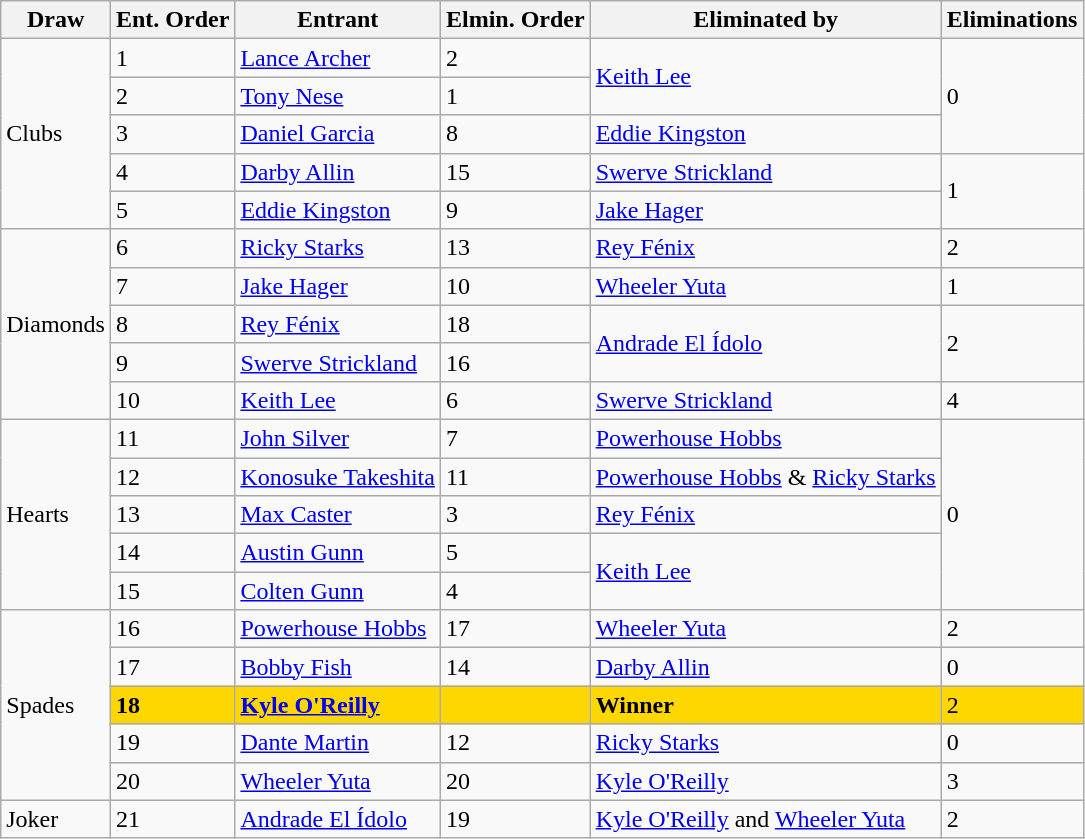<table class="wikitable sortable">
<tr>
<th>Draw</th>
<th>Ent. Order</th>
<th>Entrant</th>
<th>Elmin. Order</th>
<th>Eliminated by</th>
<th>Eliminations</th>
</tr>
<tr>
<td rowspan="5">Clubs</td>
<td>1</td>
<td><a href='#'>Lance Archer</a></td>
<td>2</td>
<td rowspan="2"><a href='#'>Keith Lee</a></td>
<td rowspan="3">0</td>
</tr>
<tr>
<td>2</td>
<td><a href='#'>Tony Nese</a></td>
<td>1</td>
</tr>
<tr>
<td>3</td>
<td><a href='#'>Daniel Garcia</a></td>
<td>8</td>
<td><a href='#'>Eddie Kingston</a></td>
</tr>
<tr>
<td>4</td>
<td><a href='#'>Darby Allin</a></td>
<td>15</td>
<td><a href='#'>Swerve Strickland</a></td>
<td rowspan="2">1</td>
</tr>
<tr>
<td>5</td>
<td><a href='#'>Eddie Kingston</a></td>
<td>9</td>
<td><a href='#'>Jake Hager</a></td>
</tr>
<tr>
<td rowspan="5">Diamonds</td>
<td>6</td>
<td><a href='#'>Ricky Starks</a></td>
<td>13</td>
<td><a href='#'>Rey Fénix</a></td>
<td>2</td>
</tr>
<tr>
<td>7</td>
<td><a href='#'>Jake Hager</a></td>
<td>10</td>
<td><a href='#'>Wheeler Yuta</a></td>
<td>1</td>
</tr>
<tr>
<td>8</td>
<td><a href='#'>Rey Fénix</a></td>
<td>18</td>
<td rowspan="2"><a href='#'>Andrade El Ídolo</a></td>
<td rowspan="2">2</td>
</tr>
<tr>
<td>9</td>
<td><a href='#'>Swerve Strickland</a></td>
<td>16</td>
</tr>
<tr>
<td>10</td>
<td><a href='#'>Keith Lee</a></td>
<td>6</td>
<td><a href='#'>Swerve Strickland</a></td>
<td>4</td>
</tr>
<tr>
<td rowspan="5">Hearts</td>
<td>11</td>
<td><a href='#'>John Silver</a></td>
<td>7</td>
<td><a href='#'>Powerhouse Hobbs</a></td>
<td rowspan="5">0</td>
</tr>
<tr>
<td>12</td>
<td><a href='#'>Konosuke Takeshita</a></td>
<td>11</td>
<td><a href='#'>Powerhouse Hobbs</a> & <a href='#'>Ricky Starks</a></td>
</tr>
<tr>
<td>13</td>
<td><a href='#'>Max Caster</a></td>
<td>3</td>
<td><a href='#'>Rey Fénix</a></td>
</tr>
<tr>
<td>14</td>
<td><a href='#'>Austin Gunn</a></td>
<td>5</td>
<td rowspan="2"><a href='#'>Keith Lee</a></td>
</tr>
<tr>
<td>15</td>
<td><a href='#'>Colten Gunn</a></td>
<td>4</td>
</tr>
<tr>
<td rowspan="5">Spades</td>
<td>16</td>
<td><a href='#'>Powerhouse Hobbs</a></td>
<td>17</td>
<td><a href='#'>Wheeler Yuta</a></td>
<td>2</td>
</tr>
<tr>
<td>17</td>
<td><a href='#'>Bobby Fish</a></td>
<td>14</td>
<td><a href='#'>Darby Allin</a></td>
<td>0</td>
</tr>
<tr style="background:gold;">
<td><strong>18</strong></td>
<td><strong><a href='#'>Kyle O'Reilly</a></strong></td>
<td><strong></strong></td>
<td><strong>Winner</strong></td>
<td>2</td>
</tr>
<tr>
<td>19</td>
<td><a href='#'>Dante Martin</a></td>
<td>12</td>
<td><a href='#'>Ricky Starks</a></td>
<td>0</td>
</tr>
<tr>
<td>20</td>
<td><a href='#'>Wheeler Yuta</a></td>
<td>20</td>
<td><a href='#'>Kyle O'Reilly</a></td>
<td>3</td>
</tr>
<tr>
<td>Joker</td>
<td>21</td>
<td><a href='#'>Andrade El Ídolo</a></td>
<td>19</td>
<td><a href='#'>Kyle O'Reilly</a> and <a href='#'>Wheeler Yuta</a></td>
<td>2</td>
</tr>
</table>
